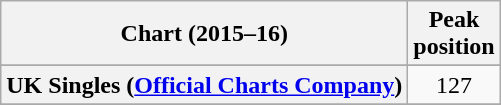<table class="wikitable sortable plainrowheaders" style="text-align: center;">
<tr>
<th scope="col">Chart (2015–16)</th>
<th scope="col">Peak <br> position</th>
</tr>
<tr>
</tr>
<tr>
</tr>
<tr>
</tr>
<tr>
</tr>
<tr>
<th scope="row">UK Singles (<a href='#'>Official Charts Company</a>)</th>
<td>127</td>
</tr>
<tr>
</tr>
<tr>
</tr>
<tr>
</tr>
</table>
